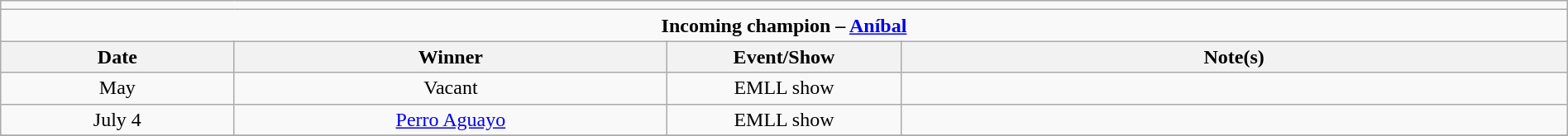<table class="wikitable" style="text-align:center; width:100%;">
<tr>
<td colspan=5></td>
</tr>
<tr>
<td colspan=5><strong>Incoming champion – <a href='#'>Aníbal</a></strong></td>
</tr>
<tr>
<th width=14%>Date</th>
<th width=26%>Winner</th>
<th width=14%>Event/Show</th>
<th width=40%>Note(s)</th>
</tr>
<tr>
<td>May</td>
<td>Vacant</td>
<td>EMLL show</td>
<td></td>
</tr>
<tr>
<td>July 4</td>
<td><a href='#'>Perro Aguayo</a></td>
<td>EMLL show</td>
<td></td>
</tr>
<tr>
</tr>
</table>
